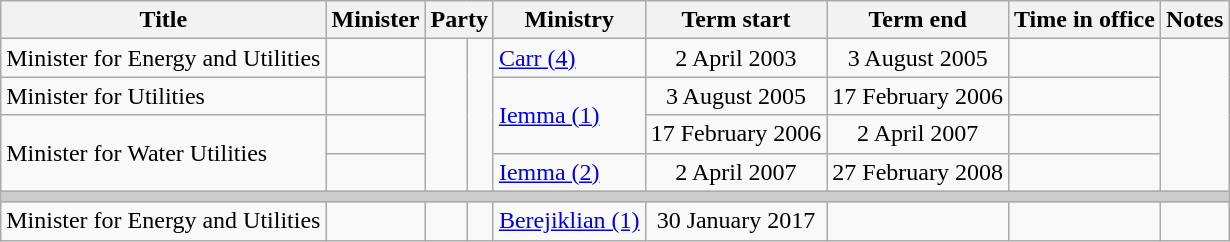<table class="wikitable sortable">
<tr>
<th>Title</th>
<th>Minister</th>
<th colspan=2>Party</th>
<th>Ministry</th>
<th data-sort-type=date>Term start</th>
<th data-sort-type=date>Term end</th>
<th>Time in office</th>
<th class="unsortable">Notes</th>
</tr>
<tr>
<td>Minister for Energy and Utilities</td>
<td></td>
<td rowspan=4 > </td>
<td rowspan=4></td>
<td><a href='#'>Carr (4)</a></td>
<td align=center>2 April 2003</td>
<td align=center>3 August 2005</td>
<td align=right></td>
</tr>
<tr>
<td>Minister for Utilities</td>
<td></td>
<td rowspan="2"><a href='#'>Iemma (1)</a></td>
<td align=center>3 August 2005</td>
<td align=center>17 February 2006</td>
<td align=right></td>
</tr>
<tr>
<td rowspan=2>Minister for Water Utilities</td>
<td></td>
<td align=center>17 February 2006</td>
<td align=center>2 April 2007</td>
<td align=right></td>
</tr>
<tr>
<td></td>
<td><a href='#'>Iemma (2)</a></td>
<td align=center>2 April 2007</td>
<td align=center>27 February 2008</td>
<td align=right></td>
</tr>
<tr class="sortbottom">
<th colspan=9 style="background: #cccccc;"></th>
</tr>
<tr>
<td>Minister for Energy and Utilities</td>
<td></td>
<td> </td>
<td></td>
<td><a href='#'>Berejiklian (1)</a></td>
<td align=center>30 January 2017</td>
<td align=center></td>
<td align=right></td>
</tr>
</table>
